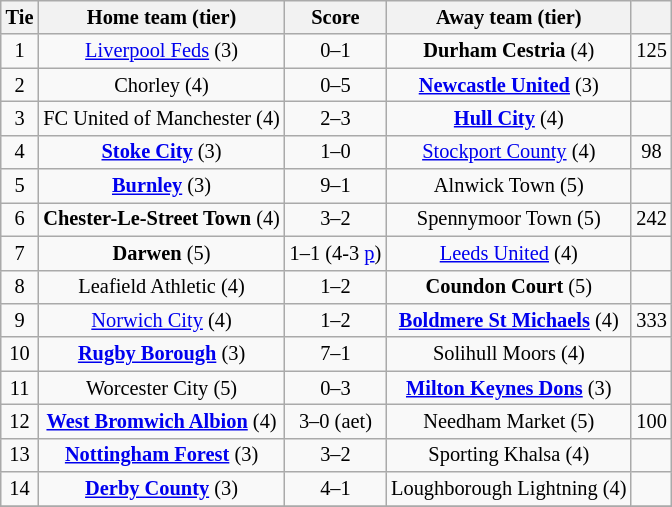<table class="wikitable" style="text-align:center; font-size:85%">
<tr>
<th>Tie</th>
<th>Home team (tier)</th>
<th>Score</th>
<th>Away team (tier)</th>
<th></th>
</tr>
<tr>
<td>1</td>
<td><a href='#'>Liverpool Feds</a> (3)</td>
<td>0–1</td>
<td><strong>Durham Cestria</strong> (4)</td>
<td>125</td>
</tr>
<tr>
<td>2</td>
<td>Chorley (4)</td>
<td>0–5</td>
<td><strong><a href='#'>Newcastle United</a></strong> (3)</td>
<td></td>
</tr>
<tr>
<td>3</td>
<td>FC United of Manchester (4)</td>
<td>2–3</td>
<td><strong><a href='#'>Hull City</a></strong> (4)</td>
<td></td>
</tr>
<tr>
<td>4</td>
<td><strong><a href='#'>Stoke City</a></strong> (3)</td>
<td>1–0</td>
<td><a href='#'>Stockport County</a> (4)</td>
<td>98</td>
</tr>
<tr>
<td>5</td>
<td><strong><a href='#'>Burnley</a></strong> (3)</td>
<td>9–1</td>
<td>Alnwick Town (5)</td>
<td></td>
</tr>
<tr>
<td>6</td>
<td><strong>Chester-Le-Street Town</strong> (4)</td>
<td>3–2</td>
<td>Spennymoor Town (5)</td>
<td>242</td>
</tr>
<tr>
<td>7</td>
<td><strong>Darwen</strong> (5)</td>
<td>1–1 (4-3 <a href='#'>p</a>)</td>
<td><a href='#'>Leeds United</a> (4)</td>
<td></td>
</tr>
<tr>
<td>8</td>
<td>Leafield Athletic (4)</td>
<td>1–2</td>
<td><strong>Coundon Court</strong> (5)</td>
<td></td>
</tr>
<tr>
<td>9</td>
<td><a href='#'>Norwich City</a> (4)</td>
<td>1–2</td>
<td><strong><a href='#'>Boldmere St Michaels</a></strong> (4)</td>
<td>333</td>
</tr>
<tr>
<td>10</td>
<td><strong><a href='#'>Rugby Borough</a></strong> (3)</td>
<td>7–1</td>
<td>Solihull Moors (4)</td>
<td></td>
</tr>
<tr>
<td>11</td>
<td>Worcester City (5)</td>
<td>0–3</td>
<td><strong><a href='#'>Milton Keynes Dons</a></strong> (3)</td>
<td></td>
</tr>
<tr>
<td>12</td>
<td><strong><a href='#'>West Bromwich Albion</a></strong> (4)</td>
<td>3–0 (aet)</td>
<td>Needham Market (5)</td>
<td>100</td>
</tr>
<tr>
<td>13</td>
<td><strong><a href='#'>Nottingham Forest</a></strong> (3)</td>
<td>3–2</td>
<td>Sporting Khalsa (4)</td>
<td></td>
</tr>
<tr>
<td>14</td>
<td><strong><a href='#'>Derby County</a></strong> (3)</td>
<td>4–1</td>
<td>Loughborough Lightning (4)</td>
<td></td>
</tr>
<tr>
</tr>
</table>
